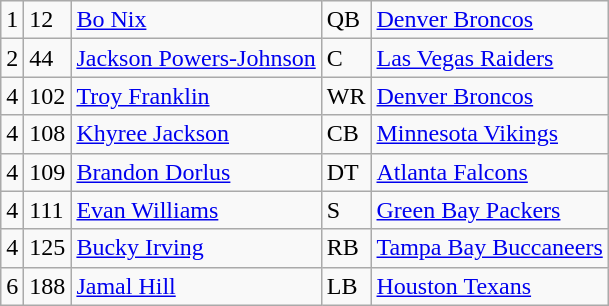<table class="wikitable">
<tr>
<td>1</td>
<td>12</td>
<td><a href='#'>Bo Nix</a></td>
<td>QB</td>
<td><a href='#'>Denver Broncos</a></td>
</tr>
<tr>
<td>2</td>
<td>44</td>
<td><a href='#'>Jackson Powers-Johnson</a></td>
<td>C</td>
<td><a href='#'>Las Vegas Raiders</a></td>
</tr>
<tr>
<td>4</td>
<td>102</td>
<td><a href='#'>Troy Franklin</a></td>
<td>WR</td>
<td><a href='#'>Denver Broncos</a></td>
</tr>
<tr>
<td>4</td>
<td>108</td>
<td><a href='#'>Khyree Jackson</a></td>
<td>CB</td>
<td><a href='#'>Minnesota Vikings</a></td>
</tr>
<tr>
<td>4</td>
<td>109</td>
<td><a href='#'>Brandon Dorlus</a></td>
<td>DT</td>
<td><a href='#'>Atlanta Falcons</a></td>
</tr>
<tr>
<td>4</td>
<td>111</td>
<td><a href='#'>Evan Williams</a></td>
<td>S</td>
<td><a href='#'>Green Bay Packers</a></td>
</tr>
<tr>
<td>4</td>
<td>125</td>
<td><a href='#'>Bucky Irving</a></td>
<td>RB</td>
<td><a href='#'>Tampa Bay Buccaneers</a></td>
</tr>
<tr>
<td>6</td>
<td>188</td>
<td><a href='#'>Jamal Hill</a></td>
<td>LB</td>
<td><a href='#'>Houston Texans</a></td>
</tr>
</table>
